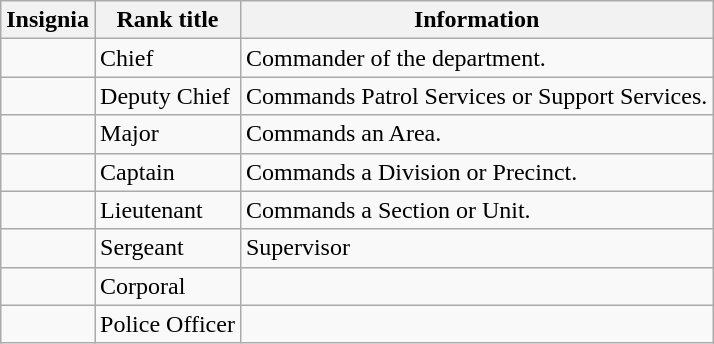<table class="wikitable">
<tr>
<th>Insignia</th>
<th>Rank title</th>
<th>Information</th>
</tr>
<tr>
<td></td>
<td>Chief</td>
<td>Commander of the department.</td>
</tr>
<tr>
<td></td>
<td>Deputy Chief</td>
<td>Commands Patrol Services or Support Services.</td>
</tr>
<tr>
<td></td>
<td>Major</td>
<td>Commands an Area.</td>
</tr>
<tr>
<td></td>
<td>Captain</td>
<td>Commands a Division or Precinct.</td>
</tr>
<tr>
<td></td>
<td>Lieutenant</td>
<td>Commands a Section or Unit.</td>
</tr>
<tr>
<td></td>
<td>Sergeant</td>
<td>Supervisor</td>
</tr>
<tr>
<td></td>
<td>Corporal</td>
<td></td>
</tr>
<tr>
<td></td>
<td>Police Officer</td>
<td></td>
</tr>
</table>
